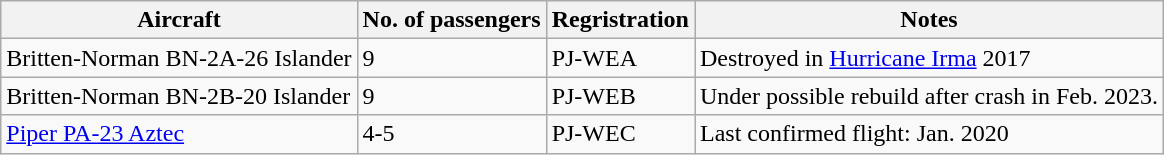<table class="wikitable">
<tr>
<th>Aircraft</th>
<th>No. of passengers</th>
<th>Regristration</th>
<th>Notes</th>
</tr>
<tr>
<td>Britten-Norman BN-2A-26 Islander</td>
<td>9</td>
<td>PJ-WEA</td>
<td>Destroyed in <a href='#'>Hurricane Irma</a> 2017</td>
</tr>
<tr>
<td>Britten-Norman BN-2B-20 Islander</td>
<td>9</td>
<td>PJ-WEB</td>
<td>Under possible rebuild after crash in Feb. 2023.</td>
</tr>
<tr>
<td><a href='#'>Piper PA-23 Aztec</a></td>
<td>4-5</td>
<td>PJ-WEC</td>
<td>Last confirmed flight: Jan. 2020</td>
</tr>
</table>
